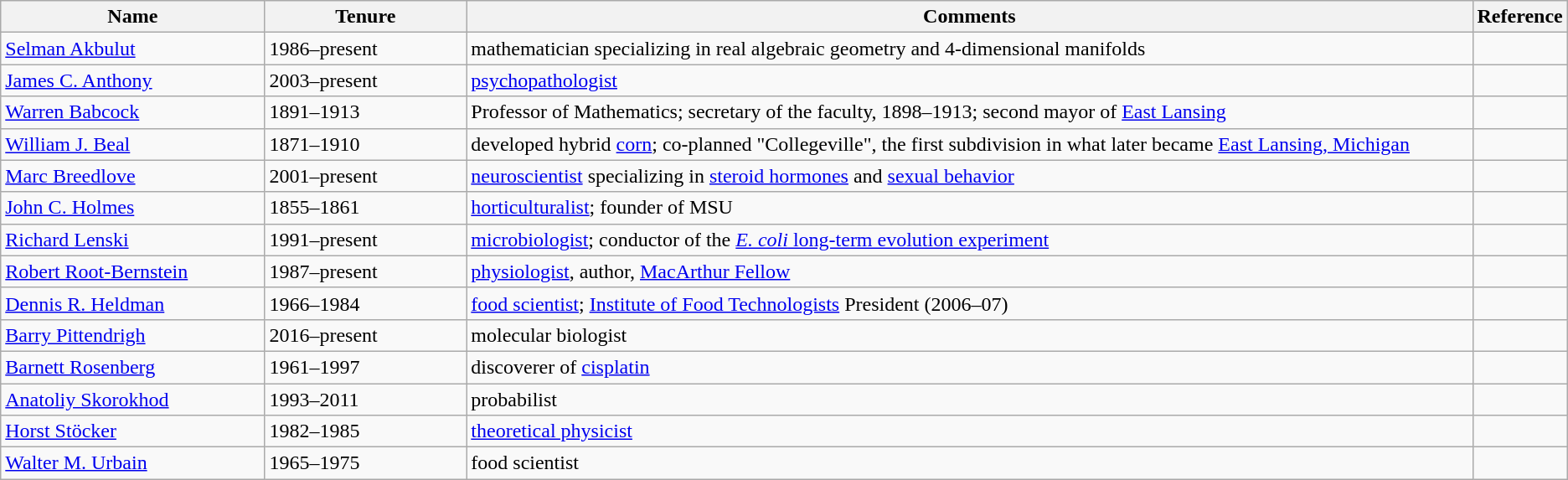<table class=wikitable>
<tr>
<th style="width:17%;">Name</th>
<th style="width:13%;">Tenure</th>
<th style="width:65%;">Comments</th>
<th style="width:5%;">Reference</th>
</tr>
<tr>
<td><a href='#'>Selman Akbulut</a></td>
<td>1986–present</td>
<td>mathematician specializing in real algebraic geometry and 4-dimensional manifolds</td>
<td></td>
</tr>
<tr>
<td><a href='#'>James C. Anthony</a></td>
<td>2003–present</td>
<td><a href='#'>psychopathologist</a></td>
<td></td>
</tr>
<tr>
<td><a href='#'>Warren Babcock</a></td>
<td>1891–1913</td>
<td>Professor of Mathematics; secretary of the faculty, 1898–1913; second mayor of <a href='#'>East Lansing</a></td>
<td></td>
</tr>
<tr>
<td><a href='#'>William J. Beal</a></td>
<td>1871–1910</td>
<td>developed hybrid <a href='#'>corn</a>; co-planned "Collegeville", the first subdivision in what later became <a href='#'>East Lansing, Michigan</a></td>
<td></td>
</tr>
<tr>
<td><a href='#'>Marc Breedlove</a></td>
<td>2001–present</td>
<td><a href='#'>neuroscientist</a> specializing in <a href='#'>steroid hormones</a> and <a href='#'>sexual behavior</a></td>
<td></td>
</tr>
<tr>
<td><a href='#'>John C. Holmes</a></td>
<td>1855–1861</td>
<td><a href='#'>horticulturalist</a>; founder of MSU</td>
<td></td>
</tr>
<tr>
<td><a href='#'>Richard Lenski</a></td>
<td>1991–present</td>
<td><a href='#'>microbiologist</a>; conductor of the <a href='#'><em>E. coli</em> long-term evolution experiment</a></td>
<td></td>
</tr>
<tr>
<td><a href='#'>Robert Root-Bernstein</a></td>
<td>1987–present</td>
<td><a href='#'>physiologist</a>, author, <a href='#'>MacArthur Fellow</a></td>
<td></td>
</tr>
<tr>
<td><a href='#'>Dennis R. Heldman</a></td>
<td>1966–1984</td>
<td><a href='#'>food scientist</a>; <a href='#'>Institute of Food Technologists</a> President (2006–07)</td>
<td></td>
</tr>
<tr>
<td><a href='#'>Barry Pittendrigh</a></td>
<td>2016–present</td>
<td>molecular biologist</td>
<td></td>
</tr>
<tr>
<td><a href='#'>Barnett Rosenberg</a></td>
<td>1961–1997</td>
<td>discoverer of <a href='#'>cisplatin</a></td>
<td></td>
</tr>
<tr>
<td><a href='#'>Anatoliy Skorokhod</a></td>
<td>1993–2011</td>
<td>probabilist</td>
<td></td>
</tr>
<tr>
<td><a href='#'>Horst Stöcker</a></td>
<td>1982–1985</td>
<td><a href='#'>theoretical physicist</a></td>
<td></td>
</tr>
<tr>
<td><a href='#'>Walter M. Urbain</a></td>
<td>1965–1975</td>
<td>food scientist</td>
<td></td>
</tr>
</table>
